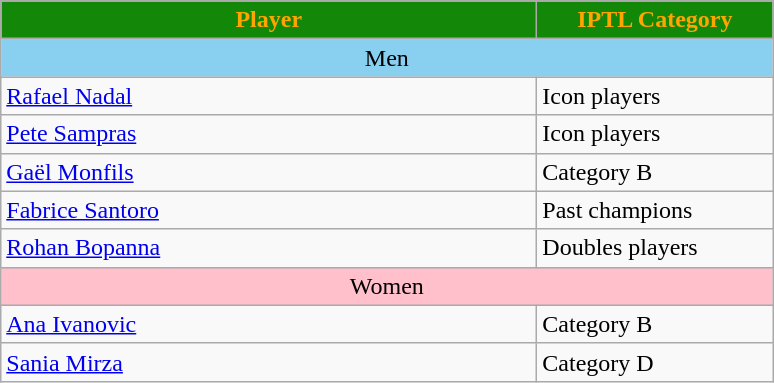<table class="wikitable" style="text-align:left">
<tr>
<th style="background:#138808; color:orange" width="350px">Player</th>
<th style="background:#138808; color:orange" width="150px">IPTL Category</th>
</tr>
<tr>
<td colspan=2; style="text-align:center; background:#89CFF0">Men</td>
</tr>
<tr>
<td> <a href='#'>Rafael Nadal</a></td>
<td>Icon players</td>
</tr>
<tr>
<td> <a href='#'>Pete Sampras</a></td>
<td>Icon players</td>
</tr>
<tr>
<td> <a href='#'>Gaël Monfils</a></td>
<td>Category B</td>
</tr>
<tr>
<td> <a href='#'>Fabrice Santoro</a></td>
<td>Past champions</td>
</tr>
<tr>
<td> <a href='#'>Rohan Bopanna</a></td>
<td>Doubles players</td>
</tr>
<tr>
<td colspan=2; style="text-align:center; background:pink">Women</td>
</tr>
<tr>
<td> <a href='#'>Ana Ivanovic</a></td>
<td>Category B</td>
</tr>
<tr>
<td> <a href='#'>Sania Mirza</a></td>
<td>Category D</td>
</tr>
</table>
